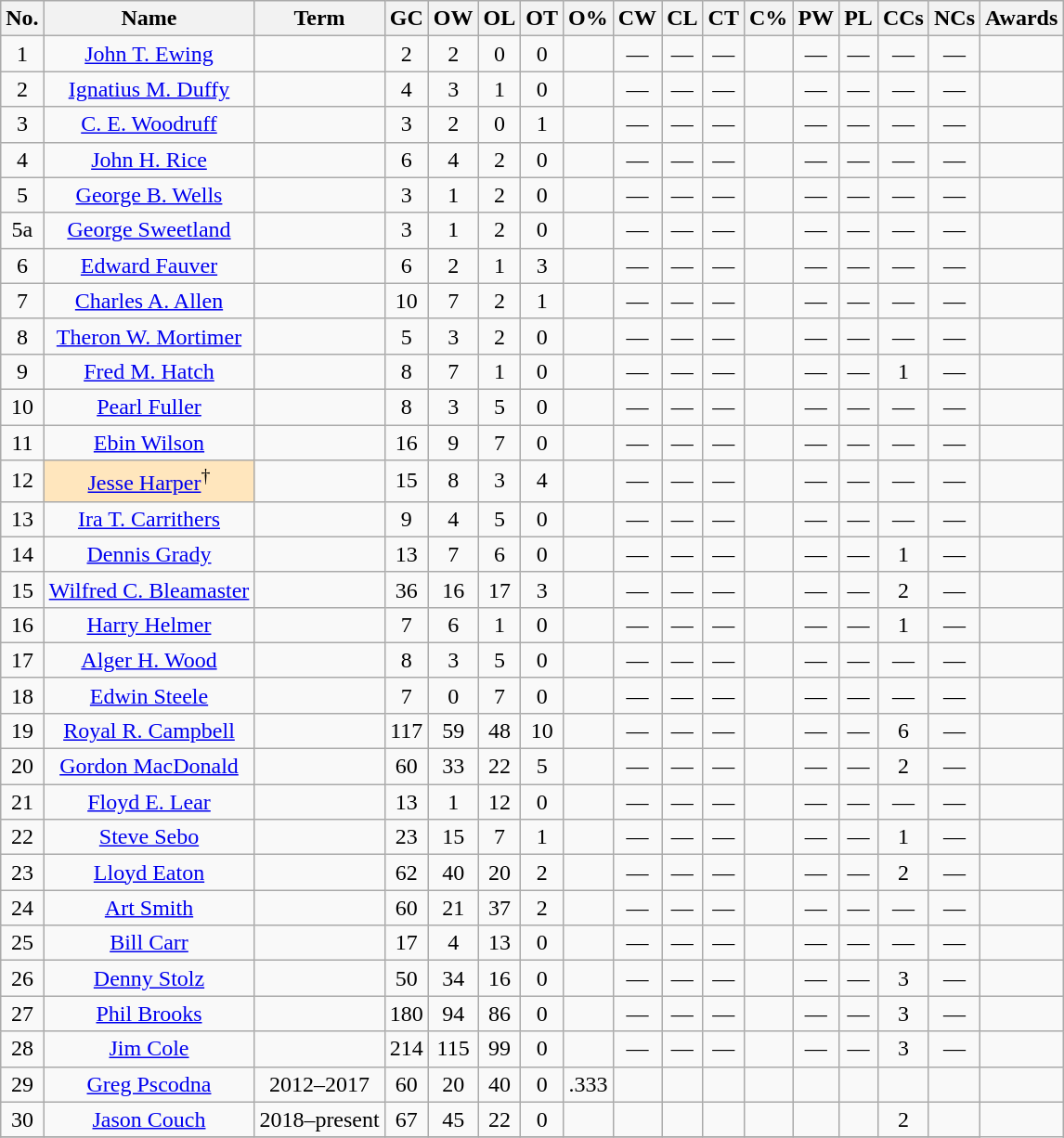<table class="wikitable sortable" style="text-align:center">
<tr>
<th>No.</th>
<th>Name</th>
<th>Term</th>
<th>GC</th>
<th>OW</th>
<th>OL</th>
<th>OT</th>
<th>O%</th>
<th>CW</th>
<th>CL</th>
<th>CT</th>
<th>C%</th>
<th>PW</th>
<th>PL</th>
<th>CCs</th>
<th>NCs</th>
<th class="unsortable">Awards</th>
</tr>
<tr>
<td>1</td>
<td><a href='#'>John T. Ewing</a></td>
<td></td>
<td>2</td>
<td>2</td>
<td>0</td>
<td>0</td>
<td></td>
<td>—</td>
<td>—</td>
<td>—</td>
<td></td>
<td>—</td>
<td>—</td>
<td>—</td>
<td>—</td>
<td></td>
</tr>
<tr>
<td>2</td>
<td><a href='#'>Ignatius M. Duffy</a></td>
<td></td>
<td>4</td>
<td>3</td>
<td>1</td>
<td>0</td>
<td></td>
<td>—</td>
<td>—</td>
<td>—</td>
<td></td>
<td>—</td>
<td>—</td>
<td>—</td>
<td>—</td>
<td></td>
</tr>
<tr>
<td>3</td>
<td><a href='#'>C. E. Woodruff</a></td>
<td></td>
<td>3</td>
<td>2</td>
<td>0</td>
<td>1</td>
<td></td>
<td>—</td>
<td>—</td>
<td>—</td>
<td></td>
<td>—</td>
<td>—</td>
<td>—</td>
<td>—</td>
<td></td>
</tr>
<tr>
<td>4</td>
<td><a href='#'>John H. Rice</a></td>
<td></td>
<td>6</td>
<td>4</td>
<td>2</td>
<td>0</td>
<td></td>
<td>—</td>
<td>—</td>
<td>—</td>
<td></td>
<td>—</td>
<td>—</td>
<td>—</td>
<td>—</td>
<td></td>
</tr>
<tr>
<td>5</td>
<td><a href='#'>George B. Wells</a><br></td>
<td></td>
<td>3</td>
<td>1</td>
<td>2</td>
<td>0</td>
<td></td>
<td>—</td>
<td>—</td>
<td>—</td>
<td></td>
<td>—</td>
<td>—</td>
<td>—</td>
<td>—</td>
<td></td>
</tr>
<tr>
<td>5a</td>
<td><a href='#'>George Sweetland</a><br></td>
<td></td>
<td>3</td>
<td>1</td>
<td>2</td>
<td>0</td>
<td></td>
<td>—</td>
<td>—</td>
<td>—</td>
<td></td>
<td>—</td>
<td>—</td>
<td>—</td>
<td>—</td>
<td></td>
</tr>
<tr>
<td>6</td>
<td><a href='#'>Edward Fauver</a></td>
<td></td>
<td>6</td>
<td>2</td>
<td>1</td>
<td>3</td>
<td></td>
<td>—</td>
<td>—</td>
<td>—</td>
<td></td>
<td>—</td>
<td>—</td>
<td>—</td>
<td>—</td>
<td></td>
</tr>
<tr>
<td>7</td>
<td><a href='#'>Charles A. Allen</a></td>
<td></td>
<td>10</td>
<td>7</td>
<td>2</td>
<td>1</td>
<td></td>
<td>—</td>
<td>—</td>
<td>—</td>
<td></td>
<td>—</td>
<td>—</td>
<td>—</td>
<td>—</td>
<td></td>
</tr>
<tr>
<td>8</td>
<td><a href='#'>Theron W. Mortimer</a></td>
<td></td>
<td>5</td>
<td>3</td>
<td>2</td>
<td>0</td>
<td></td>
<td>—</td>
<td>—</td>
<td>—</td>
<td></td>
<td>—</td>
<td>—</td>
<td>—</td>
<td>—</td>
<td></td>
</tr>
<tr>
<td>9</td>
<td><a href='#'>Fred M. Hatch</a></td>
<td></td>
<td>8</td>
<td>7</td>
<td>1</td>
<td>0</td>
<td></td>
<td>—</td>
<td>—</td>
<td>—</td>
<td></td>
<td>—</td>
<td>—</td>
<td>1</td>
<td>—</td>
<td></td>
</tr>
<tr>
<td>10</td>
<td><a href='#'>Pearl Fuller</a></td>
<td></td>
<td>8</td>
<td>3</td>
<td>5</td>
<td>0</td>
<td></td>
<td>—</td>
<td>—</td>
<td>—</td>
<td></td>
<td>—</td>
<td>—</td>
<td>—</td>
<td>—</td>
<td></td>
</tr>
<tr>
<td>11</td>
<td><a href='#'>Ebin Wilson</a></td>
<td></td>
<td>16</td>
<td>9</td>
<td>7</td>
<td>0</td>
<td></td>
<td>—</td>
<td>—</td>
<td>—</td>
<td></td>
<td>—</td>
<td>—</td>
<td>—</td>
<td>—</td>
<td></td>
</tr>
<tr>
<td>12</td>
<td bgcolor=#FFE6BD><a href='#'>Jesse Harper</a><sup>†</sup></td>
<td></td>
<td>15</td>
<td>8</td>
<td>3</td>
<td>4</td>
<td></td>
<td>—</td>
<td>—</td>
<td>—</td>
<td></td>
<td>—</td>
<td>—</td>
<td>—</td>
<td>—</td>
<td></td>
</tr>
<tr>
<td>13</td>
<td><a href='#'>Ira T. Carrithers</a></td>
<td></td>
<td>9</td>
<td>4</td>
<td>5</td>
<td>0</td>
<td></td>
<td>—</td>
<td>—</td>
<td>—</td>
<td></td>
<td>—</td>
<td>—</td>
<td>—</td>
<td>—</td>
<td></td>
</tr>
<tr>
<td>14</td>
<td><a href='#'>Dennis Grady</a></td>
<td></td>
<td>13</td>
<td>7</td>
<td>6</td>
<td>0</td>
<td></td>
<td>—</td>
<td>—</td>
<td>—</td>
<td></td>
<td>—</td>
<td>—</td>
<td>1</td>
<td>—</td>
<td></td>
</tr>
<tr>
<td>15</td>
<td><a href='#'>Wilfred C. Bleamaster</a></td>
<td></td>
<td>36</td>
<td>16</td>
<td>17</td>
<td>3</td>
<td></td>
<td>—</td>
<td>—</td>
<td>—</td>
<td></td>
<td>—</td>
<td>—</td>
<td>2</td>
<td>—</td>
<td></td>
</tr>
<tr>
<td>16</td>
<td><a href='#'>Harry Helmer</a></td>
<td></td>
<td>7</td>
<td>6</td>
<td>1</td>
<td>0</td>
<td></td>
<td>—</td>
<td>—</td>
<td>—</td>
<td></td>
<td>—</td>
<td>—</td>
<td>1</td>
<td>—</td>
<td></td>
</tr>
<tr>
<td>17</td>
<td><a href='#'>Alger H. Wood</a></td>
<td></td>
<td>8</td>
<td>3</td>
<td>5</td>
<td>0</td>
<td></td>
<td>—</td>
<td>—</td>
<td>—</td>
<td></td>
<td>—</td>
<td>—</td>
<td>—</td>
<td>—</td>
<td></td>
</tr>
<tr>
<td>18</td>
<td><a href='#'>Edwin Steele</a></td>
<td></td>
<td>7</td>
<td>0</td>
<td>7</td>
<td>0</td>
<td></td>
<td>—</td>
<td>—</td>
<td>—</td>
<td></td>
<td>—</td>
<td>—</td>
<td>—</td>
<td>—</td>
<td></td>
</tr>
<tr>
<td>19</td>
<td><a href='#'>Royal R. Campbell</a></td>
<td></td>
<td>117</td>
<td>59</td>
<td>48</td>
<td>10</td>
<td></td>
<td>—</td>
<td>—</td>
<td>—</td>
<td></td>
<td>—</td>
<td>—</td>
<td>6</td>
<td>—</td>
<td></td>
</tr>
<tr>
<td>20</td>
<td><a href='#'>Gordon MacDonald</a></td>
<td></td>
<td>60</td>
<td>33</td>
<td>22</td>
<td>5</td>
<td></td>
<td>—</td>
<td>—</td>
<td>—</td>
<td></td>
<td>—</td>
<td>—</td>
<td>2</td>
<td>—</td>
<td></td>
</tr>
<tr>
<td>21</td>
<td><a href='#'>Floyd E. Lear</a></td>
<td></td>
<td>13</td>
<td>1</td>
<td>12</td>
<td>0</td>
<td></td>
<td>—</td>
<td>—</td>
<td>—</td>
<td></td>
<td>—</td>
<td>—</td>
<td>—</td>
<td>—</td>
<td></td>
</tr>
<tr>
<td>22</td>
<td><a href='#'>Steve Sebo</a></td>
<td></td>
<td>23</td>
<td>15</td>
<td>7</td>
<td>1</td>
<td></td>
<td>—</td>
<td>—</td>
<td>—</td>
<td></td>
<td>—</td>
<td>—</td>
<td>1</td>
<td>—</td>
<td></td>
</tr>
<tr>
<td>23</td>
<td><a href='#'>Lloyd Eaton</a></td>
<td></td>
<td>62</td>
<td>40</td>
<td>20</td>
<td>2</td>
<td></td>
<td>—</td>
<td>—</td>
<td>—</td>
<td></td>
<td>—</td>
<td>—</td>
<td>2</td>
<td>—</td>
<td></td>
</tr>
<tr>
<td>24</td>
<td><a href='#'>Art Smith</a></td>
<td></td>
<td>60</td>
<td>21</td>
<td>37</td>
<td>2</td>
<td></td>
<td>—</td>
<td>—</td>
<td>—</td>
<td></td>
<td>—</td>
<td>—</td>
<td>—</td>
<td>—</td>
<td></td>
</tr>
<tr>
<td>25</td>
<td><a href='#'>Bill Carr</a></td>
<td></td>
<td>17</td>
<td>4</td>
<td>13</td>
<td>0</td>
<td></td>
<td>—</td>
<td>—</td>
<td>—</td>
<td></td>
<td>—</td>
<td>—</td>
<td>—</td>
<td>—</td>
<td></td>
</tr>
<tr>
<td>26</td>
<td><a href='#'>Denny Stolz</a></td>
<td></td>
<td>50</td>
<td>34</td>
<td>16</td>
<td>0</td>
<td></td>
<td>—</td>
<td>—</td>
<td>—</td>
<td></td>
<td>—</td>
<td>—</td>
<td>3</td>
<td>—</td>
<td></td>
</tr>
<tr>
<td>27</td>
<td><a href='#'>Phil Brooks</a></td>
<td></td>
<td>180</td>
<td>94</td>
<td>86</td>
<td>0</td>
<td></td>
<td>—</td>
<td>—</td>
<td>—</td>
<td></td>
<td>—</td>
<td>—</td>
<td>3</td>
<td>—</td>
<td></td>
</tr>
<tr>
<td>28</td>
<td><a href='#'>Jim Cole</a></td>
<td></td>
<td>214</td>
<td>115</td>
<td>99</td>
<td>0</td>
<td></td>
<td>—</td>
<td>—</td>
<td>—</td>
<td></td>
<td>—</td>
<td>—</td>
<td>3</td>
<td>—</td>
<td></td>
</tr>
<tr>
<td>29</td>
<td><a href='#'>Greg Pscodna</a></td>
<td>2012–2017</td>
<td>60</td>
<td>20</td>
<td>40</td>
<td>0</td>
<td>.333</td>
<td></td>
<td></td>
<td></td>
<td></td>
<td></td>
<td></td>
<td></td>
<td></td>
<td></td>
</tr>
<tr>
<td>30</td>
<td><a href='#'>Jason Couch</a></td>
<td>2018–present</td>
<td>67</td>
<td>45</td>
<td>22</td>
<td>0</td>
<td></td>
<td></td>
<td></td>
<td></td>
<td></td>
<td></td>
<td></td>
<td>2</td>
<td></td>
</tr>
<tr>
</tr>
</table>
